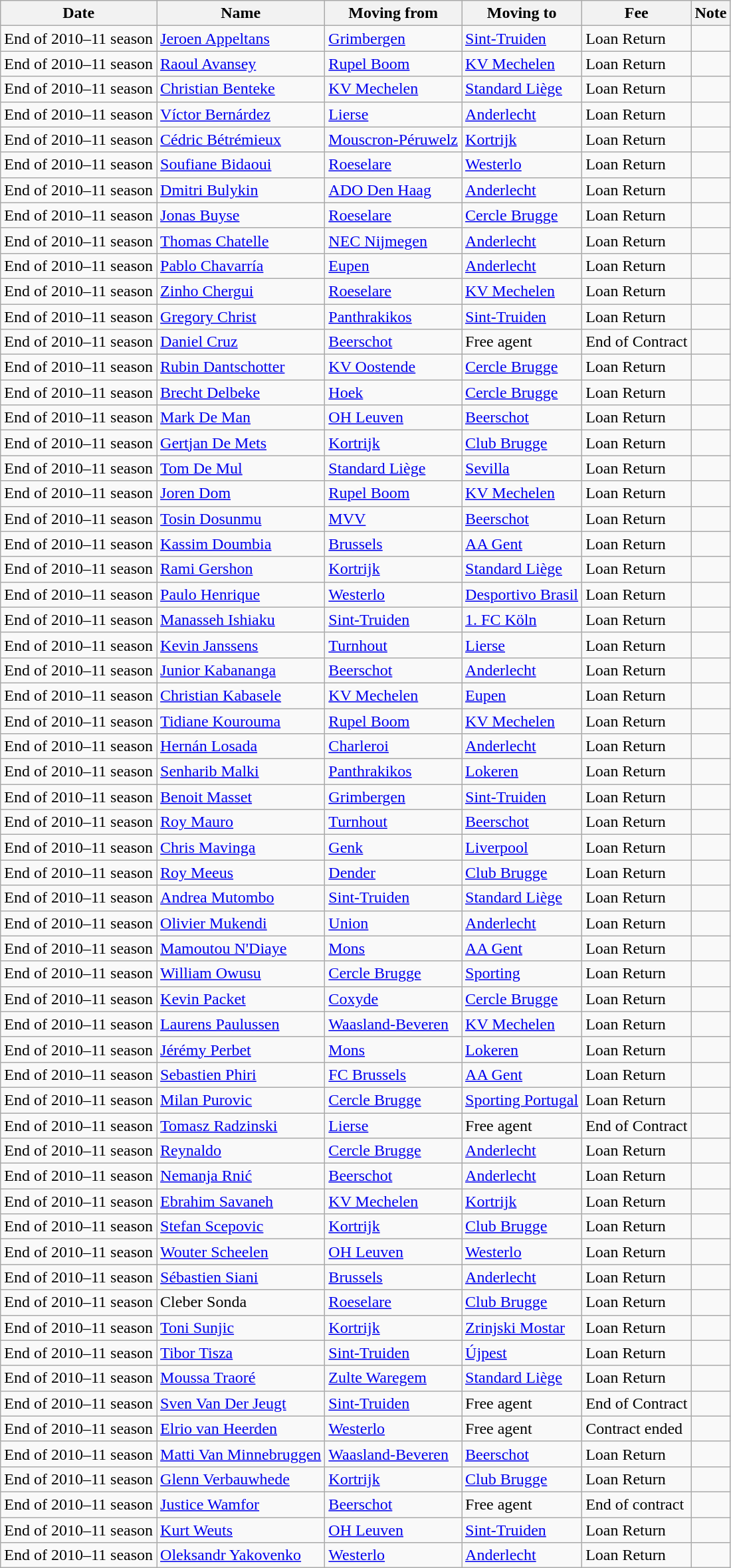<table class="wikitable sortable">
<tr>
<th>Date</th>
<th>Name</th>
<th>Moving from</th>
<th>Moving to</th>
<th>Fee</th>
<th>Note</th>
</tr>
<tr>
<td>End of 2010–11 season</td>
<td> <a href='#'>Jeroen Appeltans</a></td>
<td> <a href='#'>Grimbergen</a></td>
<td> <a href='#'>Sint-Truiden</a></td>
<td>Loan Return</td>
<td></td>
</tr>
<tr>
<td>End of 2010–11 season</td>
<td> <a href='#'>Raoul Avansey</a></td>
<td> <a href='#'>Rupel Boom</a></td>
<td> <a href='#'>KV Mechelen</a></td>
<td>Loan Return</td>
<td></td>
</tr>
<tr>
<td>End of 2010–11 season</td>
<td> <a href='#'>Christian Benteke</a></td>
<td> <a href='#'>KV Mechelen</a></td>
<td> <a href='#'>Standard Liège</a></td>
<td>Loan Return</td>
<td></td>
</tr>
<tr>
<td>End of 2010–11 season</td>
<td> <a href='#'>Víctor Bernárdez</a></td>
<td> <a href='#'>Lierse</a></td>
<td> <a href='#'>Anderlecht</a></td>
<td>Loan Return</td>
<td></td>
</tr>
<tr>
<td>End of 2010–11 season</td>
<td> <a href='#'>Cédric Bétrémieux</a></td>
<td> <a href='#'>Mouscron-Péruwelz</a></td>
<td> <a href='#'>Kortrijk</a></td>
<td>Loan Return </td>
<td align=center></td>
</tr>
<tr>
<td>End of 2010–11 season</td>
<td> <a href='#'>Soufiane Bidaoui</a></td>
<td> <a href='#'>Roeselare</a></td>
<td> <a href='#'>Westerlo</a></td>
<td>Loan Return </td>
<td align=center></td>
</tr>
<tr>
<td>End of 2010–11 season</td>
<td> <a href='#'>Dmitri Bulykin</a></td>
<td> <a href='#'>ADO Den Haag</a></td>
<td> <a href='#'>Anderlecht</a></td>
<td>Loan Return </td>
<td></td>
</tr>
<tr>
<td>End of 2010–11 season</td>
<td> <a href='#'>Jonas Buyse</a></td>
<td> <a href='#'>Roeselare</a></td>
<td> <a href='#'>Cercle Brugge</a></td>
<td>Loan Return</td>
<td></td>
</tr>
<tr>
<td>End of 2010–11 season</td>
<td> <a href='#'>Thomas Chatelle</a></td>
<td> <a href='#'>NEC Nijmegen</a></td>
<td> <a href='#'>Anderlecht</a></td>
<td>Loan Return</td>
<td></td>
</tr>
<tr>
<td>End of 2010–11 season</td>
<td> <a href='#'>Pablo Chavarría</a></td>
<td> <a href='#'>Eupen</a></td>
<td> <a href='#'>Anderlecht</a></td>
<td>Loan Return</td>
<td align=center></td>
</tr>
<tr>
<td>End of 2010–11 season</td>
<td> <a href='#'>Zinho Chergui</a></td>
<td> <a href='#'>Roeselare</a></td>
<td> <a href='#'>KV Mechelen</a></td>
<td>Loan Return</td>
<td align=center></td>
</tr>
<tr>
<td>End of 2010–11 season</td>
<td> <a href='#'>Gregory Christ</a></td>
<td> <a href='#'>Panthrakikos</a></td>
<td> <a href='#'>Sint-Truiden</a></td>
<td>Loan Return</td>
<td></td>
</tr>
<tr>
<td>End of 2010–11 season</td>
<td> <a href='#'>Daniel Cruz</a></td>
<td> <a href='#'>Beerschot</a></td>
<td>Free agent</td>
<td>End of Contract </td>
<td align=center></td>
</tr>
<tr>
<td>End of 2010–11 season</td>
<td> <a href='#'>Rubin Dantschotter</a></td>
<td> <a href='#'>KV Oostende</a></td>
<td> <a href='#'>Cercle Brugge</a></td>
<td>Loan Return</td>
<td></td>
</tr>
<tr>
<td>End of 2010–11 season</td>
<td> <a href='#'>Brecht Delbeke</a></td>
<td> <a href='#'>Hoek</a></td>
<td> <a href='#'>Cercle Brugge</a></td>
<td>Loan Return</td>
<td></td>
</tr>
<tr>
<td>End of 2010–11 season</td>
<td> <a href='#'>Mark De Man</a></td>
<td> <a href='#'>OH Leuven</a></td>
<td> <a href='#'>Beerschot</a></td>
<td>Loan Return</td>
<td></td>
</tr>
<tr>
<td>End of 2010–11 season</td>
<td> <a href='#'>Gertjan De Mets</a></td>
<td> <a href='#'>Kortrijk</a></td>
<td> <a href='#'>Club Brugge</a></td>
<td>Loan Return </td>
<td align=center></td>
</tr>
<tr>
<td>End of 2010–11 season</td>
<td> <a href='#'>Tom De Mul</a></td>
<td> <a href='#'>Standard Liège</a></td>
<td> <a href='#'>Sevilla</a></td>
<td>Loan Return </td>
<td></td>
</tr>
<tr>
<td>End of 2010–11 season</td>
<td> <a href='#'>Joren Dom</a></td>
<td> <a href='#'>Rupel Boom</a></td>
<td> <a href='#'>KV Mechelen</a></td>
<td>Loan Return </td>
<td align=center></td>
</tr>
<tr>
<td>End of 2010–11 season</td>
<td> <a href='#'>Tosin Dosunmu</a></td>
<td> <a href='#'>MVV</a></td>
<td> <a href='#'>Beerschot</a></td>
<td>Loan Return</td>
<td align=center></td>
</tr>
<tr>
<td>End of 2010–11 season</td>
<td> <a href='#'>Kassim Doumbia</a></td>
<td> <a href='#'>Brussels</a></td>
<td> <a href='#'>AA Gent</a></td>
<td>Loan Return </td>
<td align=center></td>
</tr>
<tr>
<td>End of 2010–11 season</td>
<td> <a href='#'>Rami Gershon</a></td>
<td> <a href='#'>Kortrijk</a></td>
<td> <a href='#'>Standard Liège</a></td>
<td>Loan Return</td>
<td align=center></td>
</tr>
<tr>
<td>End of 2010–11 season</td>
<td> <a href='#'>Paulo Henrique</a></td>
<td> <a href='#'>Westerlo</a></td>
<td> <a href='#'>Desportivo Brasil</a></td>
<td>Loan Return </td>
<td></td>
</tr>
<tr>
<td>End of 2010–11 season</td>
<td> <a href='#'>Manasseh Ishiaku</a></td>
<td> <a href='#'>Sint-Truiden</a></td>
<td> <a href='#'>1. FC Köln</a></td>
<td>Loan Return</td>
<td></td>
</tr>
<tr>
<td>End of 2010–11 season</td>
<td> <a href='#'>Kevin Janssens</a></td>
<td> <a href='#'>Turnhout</a></td>
<td> <a href='#'>Lierse</a></td>
<td>Loan Return </td>
<td align=center></td>
</tr>
<tr>
<td>End of 2010–11 season</td>
<td> <a href='#'>Junior Kabananga</a></td>
<td> <a href='#'>Beerschot</a></td>
<td> <a href='#'>Anderlecht</a></td>
<td>Loan Return</td>
<td></td>
</tr>
<tr>
<td>End of 2010–11 season</td>
<td> <a href='#'>Christian Kabasele</a></td>
<td> <a href='#'>KV Mechelen</a></td>
<td> <a href='#'>Eupen</a></td>
<td>Loan Return</td>
<td></td>
</tr>
<tr>
<td>End of 2010–11 season</td>
<td> <a href='#'>Tidiane Kourouma</a></td>
<td> <a href='#'>Rupel Boom</a></td>
<td> <a href='#'>KV Mechelen</a></td>
<td>Loan Return</td>
<td></td>
</tr>
<tr>
<td>End of 2010–11 season</td>
<td> <a href='#'>Hernán Losada</a></td>
<td> <a href='#'>Charleroi</a></td>
<td> <a href='#'>Anderlecht</a></td>
<td>Loan Return </td>
<td></td>
</tr>
<tr>
<td>End of 2010–11 season</td>
<td> <a href='#'>Senharib Malki</a></td>
<td> <a href='#'>Panthrakikos</a></td>
<td> <a href='#'>Lokeren</a></td>
<td>Loan Return</td>
<td align=center></td>
</tr>
<tr>
<td>End of 2010–11 season</td>
<td> <a href='#'>Benoit Masset</a></td>
<td> <a href='#'>Grimbergen</a></td>
<td> <a href='#'>Sint-Truiden</a></td>
<td>Loan Return</td>
<td></td>
</tr>
<tr>
<td>End of 2010–11 season</td>
<td> <a href='#'>Roy Mauro</a></td>
<td> <a href='#'>Turnhout</a></td>
<td> <a href='#'>Beerschot</a></td>
<td>Loan Return</td>
<td></td>
</tr>
<tr>
<td>End of 2010–11 season</td>
<td> <a href='#'>Chris Mavinga</a></td>
<td> <a href='#'>Genk</a></td>
<td> <a href='#'>Liverpool</a></td>
<td>Loan Return </td>
<td></td>
</tr>
<tr>
<td>End of 2010–11 season</td>
<td> <a href='#'>Roy Meeus</a></td>
<td> <a href='#'>Dender</a></td>
<td> <a href='#'>Club Brugge</a></td>
<td>Loan Return</td>
<td></td>
</tr>
<tr>
<td>End of 2010–11 season</td>
<td> <a href='#'>Andrea Mutombo</a></td>
<td> <a href='#'>Sint-Truiden</a></td>
<td> <a href='#'>Standard Liège</a></td>
<td>Loan Return</td>
<td></td>
</tr>
<tr>
<td>End of 2010–11 season</td>
<td> <a href='#'>Olivier Mukendi</a></td>
<td> <a href='#'>Union</a></td>
<td> <a href='#'>Anderlecht</a></td>
<td>Loan Return</td>
<td></td>
</tr>
<tr>
<td>End of 2010–11 season</td>
<td> <a href='#'>Mamoutou N'Diaye</a></td>
<td> <a href='#'>Mons</a></td>
<td> <a href='#'>AA Gent</a></td>
<td>Loan Return</td>
<td></td>
</tr>
<tr>
<td>End of 2010–11 season</td>
<td> <a href='#'>William Owusu</a></td>
<td> <a href='#'>Cercle Brugge</a></td>
<td> <a href='#'>Sporting</a></td>
<td>Loan Return </td>
<td align=center></td>
</tr>
<tr>
<td>End of 2010–11 season</td>
<td> <a href='#'>Kevin Packet</a></td>
<td> <a href='#'>Coxyde</a></td>
<td> <a href='#'>Cercle Brugge</a></td>
<td>Loan Return</td>
<td></td>
</tr>
<tr>
<td>End of 2010–11 season</td>
<td> <a href='#'>Laurens Paulussen</a></td>
<td> <a href='#'>Waasland-Beveren</a></td>
<td> <a href='#'>KV Mechelen</a></td>
<td>Loan Return</td>
<td></td>
</tr>
<tr>
<td>End of 2010–11 season</td>
<td> <a href='#'>Jérémy Perbet</a></td>
<td> <a href='#'>Mons</a></td>
<td> <a href='#'>Lokeren</a></td>
<td>Loan Return</td>
<td align=center></td>
</tr>
<tr>
<td>End of 2010–11 season</td>
<td> <a href='#'>Sebastien Phiri</a></td>
<td> <a href='#'>FC Brussels</a></td>
<td> <a href='#'>AA Gent</a></td>
<td>Loan Return</td>
<td></td>
</tr>
<tr>
<td>End of 2010–11 season</td>
<td> <a href='#'>Milan Purovic</a></td>
<td> <a href='#'>Cercle Brugge</a></td>
<td> <a href='#'>Sporting Portugal</a></td>
<td>Loan Return</td>
<td></td>
</tr>
<tr>
<td>End of 2010–11 season</td>
<td> <a href='#'>Tomasz Radzinski</a></td>
<td> <a href='#'>Lierse</a></td>
<td>Free agent</td>
<td>End of Contract </td>
<td></td>
</tr>
<tr>
<td>End of 2010–11 season</td>
<td> <a href='#'>Reynaldo</a></td>
<td> <a href='#'>Cercle Brugge</a></td>
<td> <a href='#'>Anderlecht</a></td>
<td>Loan Return</td>
<td></td>
</tr>
<tr>
<td>End of 2010–11 season</td>
<td> <a href='#'>Nemanja Rnić</a></td>
<td> <a href='#'>Beerschot</a></td>
<td> <a href='#'>Anderlecht</a></td>
<td>Loan Return</td>
<td align=center></td>
</tr>
<tr>
<td>End of 2010–11 season</td>
<td> <a href='#'>Ebrahim Savaneh</a></td>
<td> <a href='#'>KV Mechelen</a></td>
<td> <a href='#'>Kortrijk</a></td>
<td>Loan Return</td>
<td></td>
</tr>
<tr>
<td>End of 2010–11 season</td>
<td> <a href='#'>Stefan Scepovic</a></td>
<td> <a href='#'>Kortrijk</a></td>
<td> <a href='#'>Club Brugge</a></td>
<td>Loan Return</td>
<td></td>
</tr>
<tr>
<td>End of 2010–11 season</td>
<td> <a href='#'>Wouter Scheelen</a></td>
<td> <a href='#'>OH Leuven</a></td>
<td> <a href='#'>Westerlo</a></td>
<td>Loan Return</td>
<td align=center></td>
</tr>
<tr>
<td>End of 2010–11 season</td>
<td> <a href='#'>Sébastien Siani</a></td>
<td> <a href='#'>Brussels</a></td>
<td> <a href='#'>Anderlecht</a></td>
<td>Loan Return </td>
<td align=center></td>
</tr>
<tr>
<td>End of 2010–11 season</td>
<td> Cleber Sonda</td>
<td> <a href='#'>Roeselare</a></td>
<td> <a href='#'>Club Brugge</a></td>
<td>Loan Return</td>
<td></td>
</tr>
<tr>
<td>End of 2010–11 season</td>
<td> <a href='#'>Toni Sunjic</a></td>
<td> <a href='#'>Kortrijk</a></td>
<td> <a href='#'>Zrinjski Mostar</a></td>
<td>Loan Return</td>
<td></td>
</tr>
<tr>
<td>End of 2010–11 season</td>
<td> <a href='#'>Tibor Tisza</a></td>
<td> <a href='#'>Sint-Truiden</a></td>
<td> <a href='#'>Újpest</a></td>
<td>Loan Return</td>
<td></td>
</tr>
<tr>
<td>End of 2010–11 season</td>
<td> <a href='#'>Moussa Traoré</a></td>
<td> <a href='#'>Zulte Waregem</a></td>
<td> <a href='#'>Standard Liège</a></td>
<td>Loan Return</td>
<td></td>
</tr>
<tr>
<td>End of 2010–11 season</td>
<td> <a href='#'>Sven Van Der Jeugt</a></td>
<td> <a href='#'>Sint-Truiden</a></td>
<td>Free agent</td>
<td>End of Contract </td>
<td></td>
</tr>
<tr>
<td>End of 2010–11 season</td>
<td> <a href='#'>Elrio van Heerden</a></td>
<td> <a href='#'>Westerlo</a></td>
<td>Free agent</td>
<td>Contract ended</td>
<td></td>
</tr>
<tr>
<td>End of 2010–11 season</td>
<td> <a href='#'>Matti Van Minnebruggen</a></td>
<td> <a href='#'>Waasland-Beveren</a></td>
<td> <a href='#'>Beerschot</a></td>
<td>Loan Return </td>
<td align=center></td>
</tr>
<tr>
<td>End of 2010–11 season</td>
<td> <a href='#'>Glenn Verbauwhede</a></td>
<td> <a href='#'>Kortrijk</a></td>
<td> <a href='#'>Club Brugge</a></td>
<td>Loan Return</td>
<td></td>
</tr>
<tr>
<td>End of 2010–11 season</td>
<td> <a href='#'>Justice Wamfor</a></td>
<td> <a href='#'>Beerschot</a></td>
<td>Free agent</td>
<td>End of contract </td>
<td></td>
</tr>
<tr>
<td>End of 2010–11 season</td>
<td> <a href='#'>Kurt Weuts</a></td>
<td> <a href='#'>OH Leuven</a></td>
<td> <a href='#'>Sint-Truiden</a></td>
<td>Loan Return </td>
<td></td>
</tr>
<tr>
<td>End of 2010–11 season</td>
<td> <a href='#'>Oleksandr Yakovenko</a></td>
<td> <a href='#'>Westerlo</a></td>
<td> <a href='#'>Anderlecht</a></td>
<td>Loan Return</td>
<td></td>
</tr>
</table>
